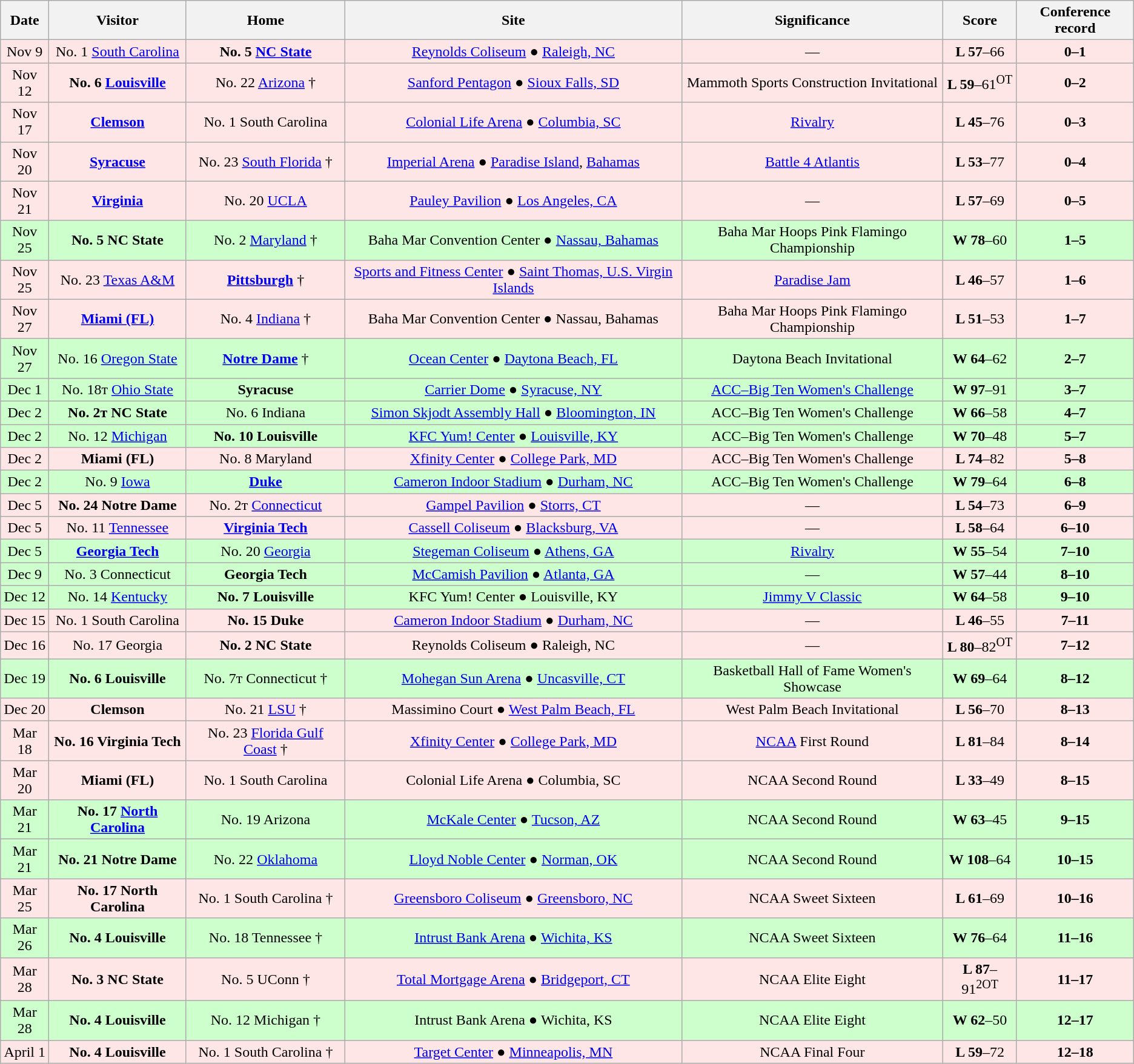<table class="wikitable" style="text-align:center;">
<tr>
<th>Date</th>
<th>Visitor</th>
<th>Home</th>
<th>Site</th>
<th>Significance</th>
<th>Score</th>
<th>Conference record</th>
</tr>
<tr style="background: #ffe6e6;">
<td>Nov 9</td>
<td>No. 1 <a href='#'>South Carolina</a></td>
<td><strong>No. 5 <a href='#'>NC State</a></strong></td>
<td><a href='#'>Reynolds Coliseum</a> ● <a href='#'>Raleigh, NC</a></td>
<td>—</td>
<td><strong>L 57</strong>–66</td>
<td><strong>0–1</strong></td>
</tr>
<tr style="background: #ffe6e6;">
<td>Nov 12</td>
<td><strong>No. 6 <a href='#'>Louisville</a></strong></td>
<td>No. 22 <a href='#'>Arizona</a> †</td>
<td><a href='#'>Sanford Pentagon</a> ● <a href='#'>Sioux Falls, SD</a></td>
<td>Mammoth Sports Construction Invitational</td>
<td><strong>L 59</strong>–61<sup>OT</sup></td>
<td><strong>0–2</strong></td>
</tr>
<tr style="background: #ffe6e6;">
<td>Nov 17</td>
<td><strong><a href='#'>Clemson</a></strong></td>
<td>No. 1 South Carolina</td>
<td><a href='#'>Colonial Life Arena</a> ● <a href='#'>Columbia, SC</a></td>
<td><a href='#'>Rivalry</a></td>
<td><strong>L 45</strong>–76</td>
<td><strong>0–3</strong></td>
</tr>
<tr style="background: #ffe6e6;">
<td>Nov 20</td>
<td><strong><a href='#'>Syracuse</a></strong></td>
<td>No. 23 <a href='#'>South Florida</a> †</td>
<td><a href='#'>Imperial Arena</a> ● <a href='#'>Paradise Island</a>, <a href='#'>Bahamas</a></td>
<td><a href='#'>Battle 4 Atlantis</a></td>
<td><strong>L 53</strong>–77</td>
<td><strong>0–4</strong></td>
</tr>
<tr style="background: #ffe6e6;">
<td>Nov 21</td>
<td><strong><a href='#'>Virginia</a></strong></td>
<td>No. 20 <a href='#'>UCLA</a></td>
<td><a href='#'>Pauley Pavilion</a> ● <a href='#'>Los Angeles, CA</a></td>
<td>―</td>
<td><strong>L 57</strong>–69</td>
<td><strong>0–5</strong></td>
</tr>
<tr style="background:#ccffcc;">
<td>Nov 25</td>
<td><strong>No. 5 NC State</strong></td>
<td>No. 2 <a href='#'>Maryland</a> †</td>
<td>Baha Mar Convention Center ● <a href='#'>Nassau, Bahamas</a></td>
<td>Baha Mar Hoops Pink Flamingo Championship</td>
<td><strong>W 78</strong>–60</td>
<td><strong>1–5</strong></td>
</tr>
<tr style="background: #ffe6e6;">
<td>Nov 25</td>
<td>No. 23 <a href='#'>Texas A&M</a></td>
<td><strong><a href='#'>Pittsburgh</a></strong> †</td>
<td><a href='#'>Sports and Fitness Center</a> ● <a href='#'>Saint Thomas, U.S. Virgin Islands</a></td>
<td><a href='#'>Paradise Jam</a></td>
<td><strong>L 46</strong>–57</td>
<td><strong>1–6</strong></td>
</tr>
<tr style="background: #ffe6e6;">
<td>Nov 27</td>
<td><strong><a href='#'>Miami (FL)</a></strong></td>
<td>No. 4 <a href='#'>Indiana</a> †</td>
<td>Baha Mar Convention Center ● Nassau, Bahamas</td>
<td>Baha Mar Hoops Pink Flamingo Championship</td>
<td><strong>L 51</strong>–53</td>
<td><strong>1–7</strong></td>
</tr>
<tr style="background:#ccffcc;">
<td>Nov 27</td>
<td>No. 16 <a href='#'>Oregon State</a></td>
<td><strong><a href='#'>Notre Dame</a></strong> †</td>
<td><a href='#'>Ocean Center</a> ● <a href='#'>Daytona Beach, FL</a></td>
<td>Daytona Beach Invitational</td>
<td><strong>W 64</strong>–62</td>
<td><strong>2–7</strong></td>
</tr>
<tr style="background:#ccffcc;">
<td>Dec 1</td>
<td>No. 18т <a href='#'>Ohio State</a></td>
<td><strong>Syracuse</strong></td>
<td><a href='#'>Carrier Dome</a> ● <a href='#'>Syracuse, NY</a></td>
<td><a href='#'>ACC–Big Ten Women's Challenge</a></td>
<td><strong>W 97</strong>–91</td>
<td><strong>3–7</strong></td>
</tr>
<tr style="background:#ccffcc;">
<td>Dec 2</td>
<td><strong>No. 2т NC State</strong></td>
<td>No. 6 Indiana</td>
<td><a href='#'>Simon Skjodt Assembly Hall</a> ● <a href='#'>Bloomington, IN</a></td>
<td>ACC–Big Ten Women's Challenge</td>
<td><strong>W 66</strong>–58</td>
<td><strong>4–7</strong></td>
</tr>
<tr style="background:#ccffcc;">
<td>Dec 2</td>
<td>No. 12 <a href='#'>Michigan</a></td>
<td><strong>No. 10 Louisville</strong></td>
<td><a href='#'>KFC Yum! Center</a> ● <a href='#'>Louisville, KY</a></td>
<td>ACC–Big Ten Women's Challenge</td>
<td><strong>W 70</strong>–48</td>
<td><strong>5–7</strong></td>
</tr>
<tr style="background: #ffe6e6;">
<td>Dec 2</td>
<td><strong>Miami (FL)</strong></td>
<td>No. 8 Maryland</td>
<td><a href='#'>Xfinity Center</a> ● <a href='#'>College Park, MD</a></td>
<td>ACC–Big Ten Women's Challenge</td>
<td><strong>L 74</strong>–82</td>
<td><strong>5–8</strong></td>
</tr>
<tr style="background:#ccffcc;">
<td>Dec 2</td>
<td>No. 9 <a href='#'>Iowa</a></td>
<td><strong><a href='#'>Duke</a></strong></td>
<td><a href='#'>Cameron Indoor Stadium</a> ● <a href='#'>Durham, NC</a></td>
<td>ACC–Big Ten Women's Challenge</td>
<td><strong>W 79</strong>–64</td>
<td><strong>6–8</strong></td>
</tr>
<tr style="background: #ffe6e6;">
<td>Dec 5</td>
<td><strong>No. 24 Notre Dame</strong></td>
<td>No. 2т <a href='#'>Connecticut</a></td>
<td><a href='#'>Gampel Pavilion</a> ● <a href='#'>Storrs, CT</a></td>
<td>―</td>
<td><strong>L 54</strong>–73</td>
<td><strong>6–9</strong></td>
</tr>
<tr style="background: #ffe6e6;">
<td>Dec 5</td>
<td>No. 11 <a href='#'>Tennessee</a></td>
<td><strong><a href='#'>Virginia Tech</a></strong></td>
<td><a href='#'>Cassell Coliseum</a> ● <a href='#'>Blacksburg, VA</a></td>
<td>―</td>
<td><strong>L 58</strong>–64</td>
<td><strong>6–10</strong></td>
</tr>
<tr style="background:#ccffcc;">
<td>Dec 5</td>
<td><strong><a href='#'>Georgia Tech</a></strong></td>
<td>No. 20 <a href='#'>Georgia</a></td>
<td><a href='#'>Stegeman Coliseum</a> ● <a href='#'>Athens, GA</a></td>
<td><a href='#'>Rivalry</a></td>
<td><strong>W 55</strong>–54</td>
<td><strong>7–10</strong></td>
</tr>
<tr style="background:#ccffcc;">
<td>Dec 9</td>
<td>No. 3 Connecticut</td>
<td><strong>Georgia Tech</strong></td>
<td><a href='#'>McCamish Pavilion</a> ● <a href='#'>Atlanta, GA</a></td>
<td>―</td>
<td><strong>W 57</strong>–44</td>
<td><strong>8–10</strong></td>
</tr>
<tr style="background:#ccffcc;">
<td>Dec 12</td>
<td>No. 14 <a href='#'>Kentucky</a></td>
<td><strong>No. 7 Louisville</strong></td>
<td>KFC Yum! Center ● Louisville, KY</td>
<td><a href='#'>Jimmy V Classic</a></td>
<td><strong>W 64</strong>–58</td>
<td><strong>9–10</strong></td>
</tr>
<tr style="background: #ffe6e6;">
<td>Dec 15</td>
<td>No. 1 South Carolina</td>
<td><strong>No. 15 Duke</strong></td>
<td><a href='#'>Cameron Indoor Stadium</a> ● <a href='#'>Durham, NC</a></td>
<td>―</td>
<td><strong>L 46</strong>–55</td>
<td><strong>7–11</strong></td>
</tr>
<tr style="background: #ffe6e6;">
<td>Dec 16</td>
<td>No. 17 Georgia</td>
<td><strong>No. 2 NC State</strong></td>
<td>Reynolds Coliseum ● Raleigh, NC</td>
<td>―</td>
<td><strong>L 80</strong>–82<sup>OT</sup></td>
<td><strong>7–12</strong></td>
</tr>
<tr style="background:#ccffcc;">
<td>Dec 19</td>
<td><strong>No. 6 Louisville</strong></td>
<td>No. 7т Connecticut †</td>
<td><a href='#'>Mohegan Sun Arena</a> ● <a href='#'>Uncasville, CT</a></td>
<td>Basketball Hall of Fame Women's Showcase</td>
<td><strong>W 69</strong>–64</td>
<td><strong>8–12</strong></td>
</tr>
<tr style="background: #ffe6e6;">
<td>Dec 20</td>
<td><strong>Clemson</strong></td>
<td>No. 21 <a href='#'>LSU</a> †</td>
<td>Massimino Court ● <a href='#'>West Palm Beach, FL</a></td>
<td>West Palm Beach Invitational</td>
<td><strong>L 56</strong>–70</td>
<td><strong>8–13</strong></td>
</tr>
<tr style="background: #ffe6e6;">
<td>Mar 18</td>
<td><strong>No. 16 Virginia Tech</strong></td>
<td>No. 23 <a href='#'>Florida Gulf Coast</a> †</td>
<td><a href='#'>Xfinity Center</a> ● <a href='#'>College Park, MD</a></td>
<td><a href='#'>NCAA</a> First Round</td>
<td><strong>L 81</strong>–84</td>
<td><strong>8–14</strong></td>
</tr>
<tr style="background: #ffe6e6;">
<td>Mar 20</td>
<td><strong>Miami (FL)</strong></td>
<td>No. 1 South Carolina</td>
<td>Colonial Life Arena ● Columbia, SC</td>
<td>NCAA Second Round</td>
<td><strong>L 33</strong>–49</td>
<td><strong>8–15</strong></td>
</tr>
<tr style="background:#ccffcc;">
<td>Mar 21</td>
<td><strong>No. 17 <a href='#'>North Carolina</a></strong></td>
<td>No. 19 Arizona</td>
<td><a href='#'>McKale Center</a> ● <a href='#'>Tucson, AZ</a></td>
<td>NCAA Second Round</td>
<td><strong>W 63</strong>–45</td>
<td><strong>9–15</strong></td>
</tr>
<tr style="background:#ccffcc;">
<td>Mar 21</td>
<td><strong>No. 21 Notre Dame</strong></td>
<td>No. 22 <a href='#'>Oklahoma</a></td>
<td><a href='#'>Lloyd Noble Center</a> ● <a href='#'>Norman, OK</a></td>
<td>NCAA Second Round</td>
<td><strong>W 108</strong>–64</td>
<td><strong>10–15</strong></td>
</tr>
<tr style="background: #ffe6e6;">
<td>Mar 25</td>
<td><strong>No. 17 North Carolina</strong></td>
<td>No. 1 South Carolina †</td>
<td><a href='#'>Greensboro Coliseum</a> ● <a href='#'>Greensboro, NC</a></td>
<td>NCAA Sweet Sixteen</td>
<td><strong>L 61</strong>–69</td>
<td><strong>10–16</strong></td>
</tr>
<tr style="background:#ccffcc;">
<td>Mar 26</td>
<td><strong>No. 4 Louisville</strong></td>
<td>No. 18 Tennessee †</td>
<td><a href='#'>Intrust Bank Arena</a> ● <a href='#'>Wichita, KS</a></td>
<td>NCAA Sweet Sixteen</td>
<td><strong>W 76</strong>–64</td>
<td><strong>11–16</strong></td>
</tr>
<tr style="background: #ffe6e6;">
<td>Mar 28</td>
<td><strong>No. 3 NC State</strong></td>
<td>No. 5 UConn †</td>
<td><a href='#'>Total Mortgage Arena</a> ● <a href='#'>Bridgeport, CT</a></td>
<td>NCAA Elite Eight</td>
<td><strong>L 87</strong>–91<sup>2OT</sup></td>
<td><strong>11–17</strong></td>
</tr>
<tr style="background:#ccffcc;">
<td>Mar 28</td>
<td><strong>No. 4 Louisville</strong></td>
<td>No. 12 Michigan †</td>
<td>Intrust Bank Arena ● Wichita, KS</td>
<td>NCAA Elite Eight</td>
<td><strong>W 62</strong>–50</td>
<td><strong>12–17</strong></td>
</tr>
<tr style="background: #ffe6e6;">
<td>April 1</td>
<td><strong>No. 4 Louisville</strong></td>
<td>No. 1 South Carolina †</td>
<td><a href='#'>Target Center</a> ● <a href='#'>Minneapolis, MN</a></td>
<td>NCAA Final Four</td>
<td><strong>L 59</strong>–72</td>
<td><strong>12–18</strong></td>
</tr>
</table>
